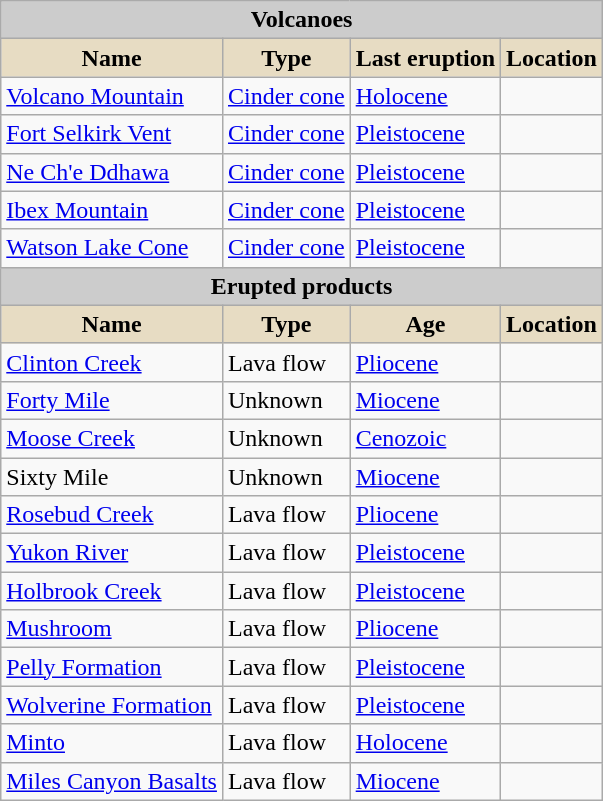<table align="left" class="wikitable sortable">
<tr>
<th style="background-color:#cccccc;" colspan="4">Volcanoes</th>
</tr>
<tr>
<th style="background-color:#e7dcc3;">Name</th>
<th style="background-color:#e7dcc3;">Type</th>
<th style="background-color:#e7dcc3;">Last eruption</th>
<th style="background-color:#e7dcc3;">Location</th>
</tr>
<tr>
<td><a href='#'>Volcano Mountain</a></td>
<td><a href='#'>Cinder cone</a></td>
<td><a href='#'>Holocene</a></td>
<td></td>
</tr>
<tr>
<td><a href='#'>Fort Selkirk Vent</a></td>
<td><a href='#'>Cinder cone</a></td>
<td><a href='#'>Pleistocene</a></td>
<td></td>
</tr>
<tr>
<td><a href='#'>Ne Ch'e Ddhawa</a></td>
<td><a href='#'>Cinder cone</a></td>
<td><a href='#'>Pleistocene</a></td>
<td></td>
</tr>
<tr>
<td><a href='#'>Ibex Mountain</a></td>
<td><a href='#'>Cinder cone</a></td>
<td><a href='#'>Pleistocene</a></td>
<td></td>
</tr>
<tr>
<td><a href='#'>Watson Lake Cone</a></td>
<td><a href='#'>Cinder cone</a></td>
<td><a href='#'>Pleistocene</a></td>
<td></td>
</tr>
<tr>
<th style="background-color:#cccccc;" colspan="4">Erupted products</th>
</tr>
<tr>
<th style="background-color:#e7dcc3;">Name</th>
<th style="background-color:#e7dcc3;">Type</th>
<th style="background-color:#e7dcc3;">Age</th>
<th style="background-color:#e7dcc3;">Location</th>
</tr>
<tr>
<td><a href='#'>Clinton Creek</a></td>
<td>Lava flow</td>
<td><a href='#'>Pliocene</a></td>
<td></td>
</tr>
<tr>
<td><a href='#'>Forty Mile</a></td>
<td>Unknown</td>
<td><a href='#'>Miocene</a></td>
<td></td>
</tr>
<tr>
<td><a href='#'>Moose Creek</a></td>
<td>Unknown</td>
<td><a href='#'>Cenozoic</a></td>
<td></td>
</tr>
<tr>
<td>Sixty Mile</td>
<td>Unknown</td>
<td><a href='#'>Miocene</a></td>
<td></td>
</tr>
<tr>
<td><a href='#'>Rosebud Creek</a></td>
<td>Lava flow</td>
<td><a href='#'>Pliocene</a></td>
<td></td>
</tr>
<tr>
<td><a href='#'>Yukon River</a></td>
<td>Lava flow</td>
<td><a href='#'>Pleistocene</a></td>
<td></td>
</tr>
<tr>
<td><a href='#'>Holbrook Creek</a></td>
<td>Lava flow</td>
<td><a href='#'>Pleistocene</a></td>
<td></td>
</tr>
<tr>
<td><a href='#'>Mushroom</a></td>
<td>Lava flow</td>
<td><a href='#'>Pliocene</a></td>
<td></td>
</tr>
<tr>
<td><a href='#'>Pelly Formation</a></td>
<td>Lava flow</td>
<td><a href='#'>Pleistocene</a></td>
<td></td>
</tr>
<tr>
<td><a href='#'>Wolverine Formation</a></td>
<td>Lava flow</td>
<td><a href='#'>Pleistocene</a></td>
<td></td>
</tr>
<tr>
<td><a href='#'>Minto</a></td>
<td>Lava flow</td>
<td><a href='#'>Holocene</a></td>
<td></td>
</tr>
<tr>
<td><a href='#'>Miles Canyon Basalts</a></td>
<td>Lava flow</td>
<td><a href='#'>Miocene</a></td>
<td></td>
</tr>
</table>
